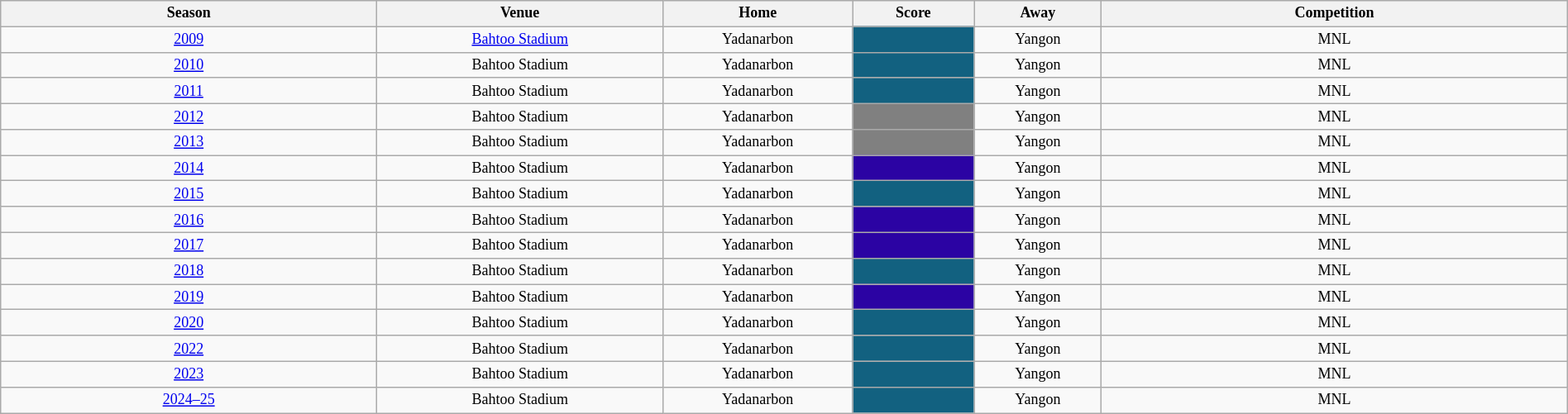<table class="wikitable" style="text-align: center; width: 100%; font-size: 12px">
<tr>
<th width=120>Season</th>
<th width=90>Venue</th>
<th width=35>Home</th>
<th width=35>Score</th>
<th width=35>Away</th>
<th width=150>Competition</th>
</tr>
<tr>
<td><a href='#'>2009</a></td>
<td><a href='#'>Bahtoo Stadium</a></td>
<td>Yadanarbon</td>
<td bgcolor=126180></td>
<td>Yangon</td>
<td>MNL</td>
</tr>
<tr>
<td><a href='#'>2010</a></td>
<td>Bahtoo Stadium</td>
<td>Yadanarbon</td>
<td bgcolor=126180></td>
<td>Yangon</td>
<td>MNL</td>
</tr>
<tr>
<td><a href='#'>2011</a></td>
<td>Bahtoo Stadium</td>
<td>Yadanarbon</td>
<td bgcolor=126180></td>
<td>Yangon</td>
<td>MNL</td>
</tr>
<tr>
<td><a href='#'>2012</a></td>
<td>Bahtoo Stadium</td>
<td>Yadanarbon</td>
<td bgcolor=808080></td>
<td>Yangon</td>
<td>MNL</td>
</tr>
<tr>
<td><a href='#'>2013</a></td>
<td>Bahtoo Stadium</td>
<td>Yadanarbon</td>
<td bgcolor=808080></td>
<td>Yangon</td>
<td>MNL</td>
</tr>
<tr>
<td><a href='#'>2014</a></td>
<td>Bahtoo Stadium</td>
<td>Yadanarbon</td>
<td bgcolor=2b03a3></td>
<td>Yangon</td>
<td>MNL</td>
</tr>
<tr>
<td><a href='#'>2015</a></td>
<td>Bahtoo Stadium</td>
<td>Yadanarbon</td>
<td bgcolor=126180></td>
<td>Yangon</td>
<td>MNL</td>
</tr>
<tr>
<td><a href='#'>2016</a></td>
<td>Bahtoo Stadium</td>
<td>Yadanarbon</td>
<td bgcolor=2b03a3></td>
<td>Yangon</td>
<td>MNL</td>
</tr>
<tr>
<td><a href='#'>2017</a></td>
<td>Bahtoo Stadium</td>
<td>Yadanarbon</td>
<td bgcolor=2b03a3></td>
<td>Yangon</td>
<td>MNL</td>
</tr>
<tr>
<td><a href='#'>2018</a></td>
<td>Bahtoo Stadium</td>
<td>Yadanarbon</td>
<td bgcolor=126180></td>
<td>Yangon</td>
<td>MNL</td>
</tr>
<tr>
<td><a href='#'>2019</a></td>
<td>Bahtoo Stadium</td>
<td>Yadanarbon</td>
<td bgcolor=2b03a3></td>
<td>Yangon</td>
<td>MNL</td>
</tr>
<tr>
<td><a href='#'>2020</a></td>
<td>Bahtoo Stadium</td>
<td>Yadanarbon</td>
<td bgcolor=126180></td>
<td>Yangon</td>
<td>MNL</td>
</tr>
<tr>
<td><a href='#'>2022</a></td>
<td>Bahtoo Stadium</td>
<td>Yadanarbon</td>
<td bgcolor=126180></td>
<td>Yangon</td>
<td>MNL</td>
</tr>
<tr>
<td><a href='#'>2023</a></td>
<td>Bahtoo Stadium</td>
<td>Yadanarbon</td>
<td bgcolor=126180></td>
<td>Yangon</td>
<td>MNL</td>
</tr>
<tr>
<td><a href='#'>2024–25</a></td>
<td>Bahtoo Stadium</td>
<td>Yadanarbon</td>
<td bgcolor=126180></td>
<td>Yangon</td>
<td>MNL</td>
</tr>
</table>
